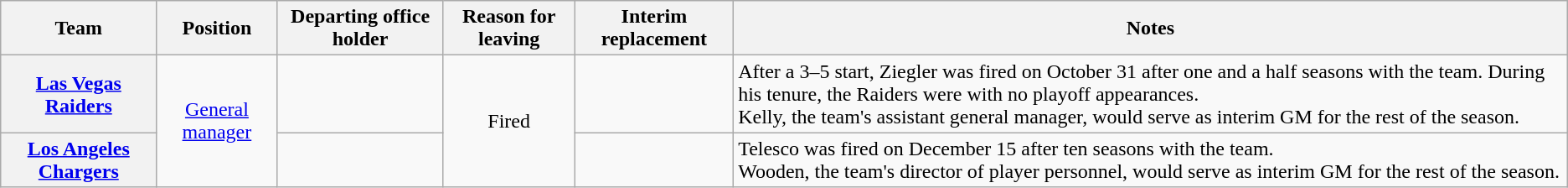<table class="wikitable sortable plainrowheaders">
<tr>
<th>Team</th>
<th>Position</th>
<th>Departing office holder</th>
<th class="unsortable">Reason for leaving</th>
<th>Interim replacement</th>
<th>Notes</th>
</tr>
<tr>
<th scope="row" style="text-align:center;"><a href='#'>Las Vegas Raiders</a></th>
<td style="text-align:center;" rowspan="2"><a href='#'>General manager</a></td>
<td style="text-align:center;"></td>
<td style="text-align:center;" rowspan="2">Fired</td>
<td style="text-align:center;"></td>
<td>After a 3–5 start, Ziegler was fired on October 31 after one and a half seasons with the team. During his tenure, the Raiders were  with no playoff appearances.<br>Kelly, the team's assistant general manager, would serve as interim GM for the rest of the season.</td>
</tr>
<tr>
<th scope="row" style="text-align:center;"><a href='#'>Los Angeles Chargers</a></th>
<td style="text-align:center;"></td>
<td style="text-align:center;"><br></td>
<td>Telesco was fired on December 15 after ten seasons with the team.<br>Wooden, the team's director of player personnel, would serve as interim GM for the rest of the season.</td>
</tr>
</table>
